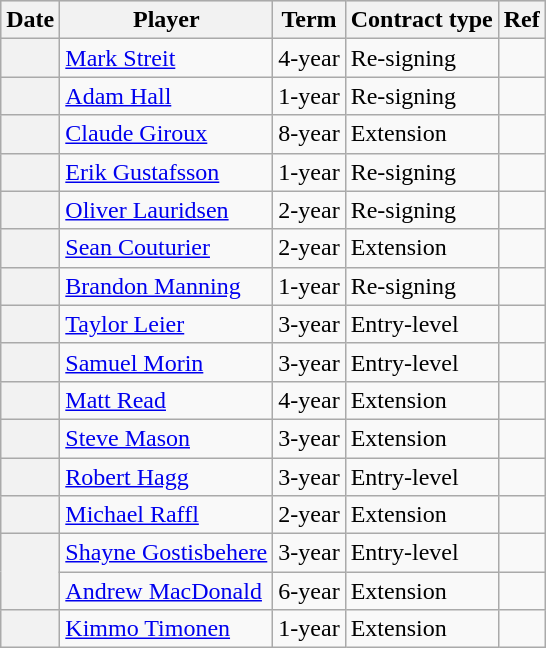<table class="wikitable plainrowheaders">
<tr style="background:#ddd; text-align:center;">
<th>Date</th>
<th>Player</th>
<th>Term</th>
<th>Contract type</th>
<th>Ref</th>
</tr>
<tr>
<th scope="row"></th>
<td><a href='#'>Mark Streit</a></td>
<td>4-year</td>
<td>Re-signing</td>
<td></td>
</tr>
<tr>
<th scope="row"></th>
<td><a href='#'>Adam Hall</a></td>
<td>1-year</td>
<td>Re-signing</td>
<td></td>
</tr>
<tr>
<th scope="row"></th>
<td><a href='#'>Claude Giroux</a></td>
<td>8-year</td>
<td>Extension</td>
<td></td>
</tr>
<tr>
<th scope="row"></th>
<td><a href='#'>Erik Gustafsson</a></td>
<td>1-year</td>
<td>Re-signing</td>
<td></td>
</tr>
<tr>
<th scope="row"></th>
<td><a href='#'>Oliver Lauridsen</a></td>
<td>2-year</td>
<td>Re-signing</td>
<td></td>
</tr>
<tr>
<th scope="row"></th>
<td><a href='#'>Sean Couturier</a></td>
<td>2-year</td>
<td>Extension</td>
<td></td>
</tr>
<tr>
<th scope="row"></th>
<td><a href='#'>Brandon Manning</a></td>
<td>1-year</td>
<td>Re-signing</td>
<td></td>
</tr>
<tr>
<th scope="row"></th>
<td><a href='#'>Taylor Leier</a></td>
<td>3-year</td>
<td>Entry-level</td>
<td></td>
</tr>
<tr>
<th scope="row"></th>
<td><a href='#'>Samuel Morin</a></td>
<td>3-year</td>
<td>Entry-level</td>
<td></td>
</tr>
<tr>
<th scope="row"></th>
<td><a href='#'>Matt Read</a></td>
<td>4-year</td>
<td>Extension</td>
<td></td>
</tr>
<tr>
<th scope="row"></th>
<td><a href='#'>Steve Mason</a></td>
<td>3-year</td>
<td>Extension</td>
<td></td>
</tr>
<tr>
<th scope="row"></th>
<td><a href='#'>Robert Hagg</a></td>
<td>3-year</td>
<td>Entry-level</td>
<td></td>
</tr>
<tr>
<th scope="row"></th>
<td><a href='#'>Michael Raffl</a></td>
<td>2-year</td>
<td>Extension</td>
<td></td>
</tr>
<tr>
<th scope="row" rowspan=2></th>
<td><a href='#'>Shayne Gostisbehere</a></td>
<td>3-year</td>
<td>Entry-level</td>
<td></td>
</tr>
<tr>
<td><a href='#'>Andrew MacDonald</a></td>
<td>6-year</td>
<td>Extension</td>
<td></td>
</tr>
<tr>
<th scope="row"></th>
<td><a href='#'>Kimmo Timonen</a></td>
<td>1-year</td>
<td>Extension</td>
<td></td>
</tr>
</table>
